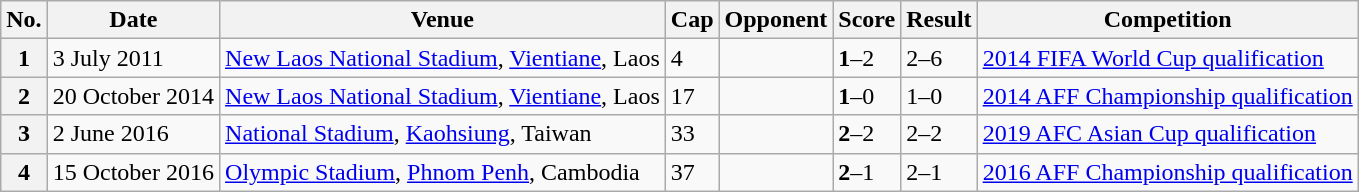<table class="wikitable sortable plainrowheaders">
<tr>
<th scope=col>No.</th>
<th scope=col data-sort-type=date>Date</th>
<th scope=col>Venue</th>
<th scope=col>Cap</th>
<th scope=col>Opponent</th>
<th scope=col>Score</th>
<th scope=col>Result</th>
<th scope=col>Competition</th>
</tr>
<tr>
<th scope=row>1</th>
<td>3 July 2011</td>
<td><a href='#'>New Laos National Stadium</a>, <a href='#'>Vientiane</a>, Laos</td>
<td>4</td>
<td></td>
<td><strong>1</strong>–2</td>
<td>2–6 </td>
<td><a href='#'>2014 FIFA World Cup qualification</a></td>
</tr>
<tr>
<th scope=row>2</th>
<td>20 October 2014</td>
<td><a href='#'>New Laos National Stadium</a>, <a href='#'>Vientiane</a>, Laos</td>
<td>17</td>
<td></td>
<td><strong>1</strong>–0</td>
<td>1–0</td>
<td><a href='#'>2014 AFF Championship qualification</a></td>
</tr>
<tr>
<th scope=row>3</th>
<td>2 June 2016</td>
<td><a href='#'>National Stadium</a>, <a href='#'>Kaohsiung</a>, Taiwan</td>
<td>33</td>
<td></td>
<td><strong>2</strong>–2</td>
<td>2–2</td>
<td><a href='#'>2019 AFC Asian Cup qualification</a></td>
</tr>
<tr>
<th scope=row>4</th>
<td>15 October 2016</td>
<td><a href='#'>Olympic Stadium</a>, <a href='#'>Phnom Penh</a>, Cambodia</td>
<td>37</td>
<td></td>
<td><strong>2</strong>–1</td>
<td>2–1</td>
<td><a href='#'>2016 AFF Championship qualification</a></td>
</tr>
</table>
